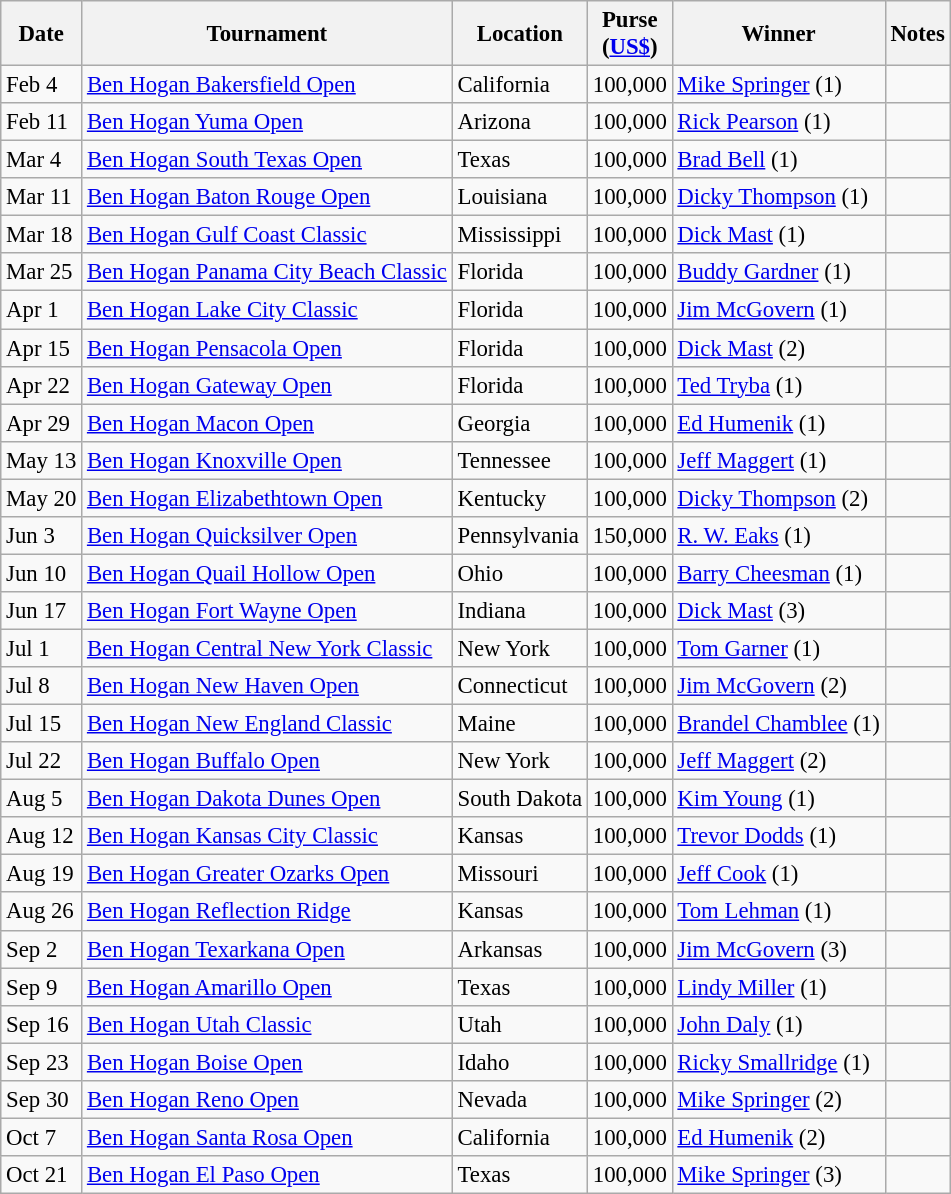<table class="wikitable" style="font-size:95%">
<tr>
<th>Date</th>
<th>Tournament</th>
<th>Location</th>
<th>Purse<br>(<a href='#'>US$</a>)</th>
<th>Winner</th>
<th>Notes</th>
</tr>
<tr>
<td>Feb 4</td>
<td><a href='#'>Ben Hogan Bakersfield Open</a></td>
<td>California</td>
<td align=right>100,000</td>
<td> <a href='#'>Mike Springer</a> (1)</td>
<td></td>
</tr>
<tr>
<td>Feb 11</td>
<td><a href='#'>Ben Hogan Yuma Open</a></td>
<td>Arizona</td>
<td align=right>100,000</td>
<td> <a href='#'>Rick Pearson</a> (1)</td>
<td></td>
</tr>
<tr>
<td>Mar 4</td>
<td><a href='#'>Ben Hogan South Texas Open</a></td>
<td>Texas</td>
<td align=right>100,000</td>
<td> <a href='#'>Brad Bell</a> (1)</td>
<td></td>
</tr>
<tr>
<td>Mar 11</td>
<td><a href='#'>Ben Hogan Baton Rouge Open</a></td>
<td>Louisiana</td>
<td align=right>100,000</td>
<td> <a href='#'>Dicky Thompson</a> (1)</td>
<td></td>
</tr>
<tr>
<td>Mar 18</td>
<td><a href='#'>Ben Hogan Gulf Coast Classic</a></td>
<td>Mississippi</td>
<td align=right>100,000</td>
<td> <a href='#'>Dick Mast</a> (1)</td>
<td></td>
</tr>
<tr>
<td>Mar 25</td>
<td><a href='#'>Ben Hogan Panama City Beach Classic</a></td>
<td>Florida</td>
<td align=right>100,000</td>
<td> <a href='#'>Buddy Gardner</a> (1)</td>
<td></td>
</tr>
<tr>
<td>Apr 1</td>
<td><a href='#'>Ben Hogan Lake City Classic</a></td>
<td>Florida</td>
<td align=right>100,000</td>
<td> <a href='#'>Jim McGovern</a> (1)</td>
<td></td>
</tr>
<tr>
<td>Apr 15</td>
<td><a href='#'>Ben Hogan Pensacola Open</a></td>
<td>Florida</td>
<td align=right>100,000</td>
<td> <a href='#'>Dick Mast</a> (2)</td>
<td></td>
</tr>
<tr>
<td>Apr 22</td>
<td><a href='#'>Ben Hogan Gateway Open</a></td>
<td>Florida</td>
<td align=right>100,000</td>
<td> <a href='#'>Ted Tryba</a> (1)</td>
<td></td>
</tr>
<tr>
<td>Apr 29</td>
<td><a href='#'>Ben Hogan Macon Open</a></td>
<td>Georgia</td>
<td align=right>100,000</td>
<td> <a href='#'>Ed Humenik</a> (1)</td>
<td></td>
</tr>
<tr>
<td>May 13</td>
<td><a href='#'>Ben Hogan Knoxville Open</a></td>
<td>Tennessee</td>
<td align=right>100,000</td>
<td> <a href='#'>Jeff Maggert</a> (1)</td>
<td></td>
</tr>
<tr>
<td>May 20</td>
<td><a href='#'>Ben Hogan Elizabethtown Open</a></td>
<td>Kentucky</td>
<td align=right>100,000</td>
<td> <a href='#'>Dicky Thompson</a> (2)</td>
<td></td>
</tr>
<tr>
<td>Jun 3</td>
<td><a href='#'>Ben Hogan Quicksilver Open</a></td>
<td>Pennsylvania</td>
<td align=right>150,000</td>
<td> <a href='#'>R. W. Eaks</a> (1)</td>
<td></td>
</tr>
<tr>
<td>Jun 10</td>
<td><a href='#'>Ben Hogan Quail Hollow Open</a></td>
<td>Ohio</td>
<td align=right>100,000</td>
<td> <a href='#'>Barry Cheesman</a> (1)</td>
<td></td>
</tr>
<tr>
<td>Jun 17</td>
<td><a href='#'>Ben Hogan Fort Wayne Open</a></td>
<td>Indiana</td>
<td align=right>100,000</td>
<td> <a href='#'>Dick Mast</a> (3)</td>
<td></td>
</tr>
<tr>
<td>Jul 1</td>
<td><a href='#'>Ben Hogan Central New York Classic</a></td>
<td>New York</td>
<td align=right>100,000</td>
<td> <a href='#'>Tom Garner</a> (1)</td>
<td></td>
</tr>
<tr>
<td>Jul 8</td>
<td><a href='#'>Ben Hogan New Haven Open</a></td>
<td>Connecticut</td>
<td align=right>100,000</td>
<td> <a href='#'>Jim McGovern</a> (2)</td>
<td></td>
</tr>
<tr>
<td>Jul 15</td>
<td><a href='#'>Ben Hogan New England Classic</a></td>
<td>Maine</td>
<td align=right>100,000</td>
<td> <a href='#'>Brandel Chamblee</a> (1)</td>
<td></td>
</tr>
<tr>
<td>Jul 22</td>
<td><a href='#'>Ben Hogan Buffalo Open</a></td>
<td>New York</td>
<td align=right>100,000</td>
<td> <a href='#'>Jeff Maggert</a> (2)</td>
<td></td>
</tr>
<tr>
<td>Aug 5</td>
<td><a href='#'>Ben Hogan Dakota Dunes Open</a></td>
<td>South Dakota</td>
<td align=right>100,000</td>
<td> <a href='#'>Kim Young</a> (1)</td>
<td></td>
</tr>
<tr>
<td>Aug 12</td>
<td><a href='#'>Ben Hogan Kansas City Classic</a></td>
<td>Kansas</td>
<td align=right>100,000</td>
<td> <a href='#'>Trevor Dodds</a> (1)</td>
<td></td>
</tr>
<tr>
<td>Aug 19</td>
<td><a href='#'>Ben Hogan Greater Ozarks Open</a></td>
<td>Missouri</td>
<td align=right>100,000</td>
<td> <a href='#'>Jeff Cook</a> (1)</td>
<td></td>
</tr>
<tr>
<td>Aug 26</td>
<td><a href='#'>Ben Hogan Reflection Ridge</a></td>
<td>Kansas</td>
<td align=right>100,000</td>
<td> <a href='#'>Tom Lehman</a> (1)</td>
<td></td>
</tr>
<tr>
<td>Sep 2</td>
<td><a href='#'>Ben Hogan Texarkana Open</a></td>
<td>Arkansas</td>
<td align=right>100,000</td>
<td> <a href='#'>Jim McGovern</a> (3)</td>
<td></td>
</tr>
<tr>
<td>Sep 9</td>
<td><a href='#'>Ben Hogan Amarillo Open</a></td>
<td>Texas</td>
<td align=right>100,000</td>
<td> <a href='#'>Lindy Miller</a> (1)</td>
<td></td>
</tr>
<tr>
<td>Sep 16</td>
<td><a href='#'>Ben Hogan Utah Classic</a></td>
<td>Utah</td>
<td align=right>100,000</td>
<td> <a href='#'>John Daly</a> (1)</td>
<td></td>
</tr>
<tr>
<td>Sep 23</td>
<td><a href='#'>Ben Hogan Boise Open</a></td>
<td>Idaho</td>
<td align=right>100,000</td>
<td> <a href='#'>Ricky Smallridge</a> (1)</td>
<td></td>
</tr>
<tr>
<td>Sep 30</td>
<td><a href='#'>Ben Hogan Reno Open</a></td>
<td>Nevada</td>
<td align=right>100,000</td>
<td> <a href='#'>Mike Springer</a> (2)</td>
<td></td>
</tr>
<tr>
<td>Oct 7</td>
<td><a href='#'>Ben Hogan Santa Rosa Open</a></td>
<td>California</td>
<td align=right>100,000</td>
<td> <a href='#'>Ed Humenik</a> (2)</td>
<td></td>
</tr>
<tr>
<td>Oct 21</td>
<td><a href='#'>Ben Hogan El Paso Open</a></td>
<td>Texas</td>
<td align=right>100,000</td>
<td> <a href='#'>Mike Springer</a> (3)</td>
<td></td>
</tr>
</table>
